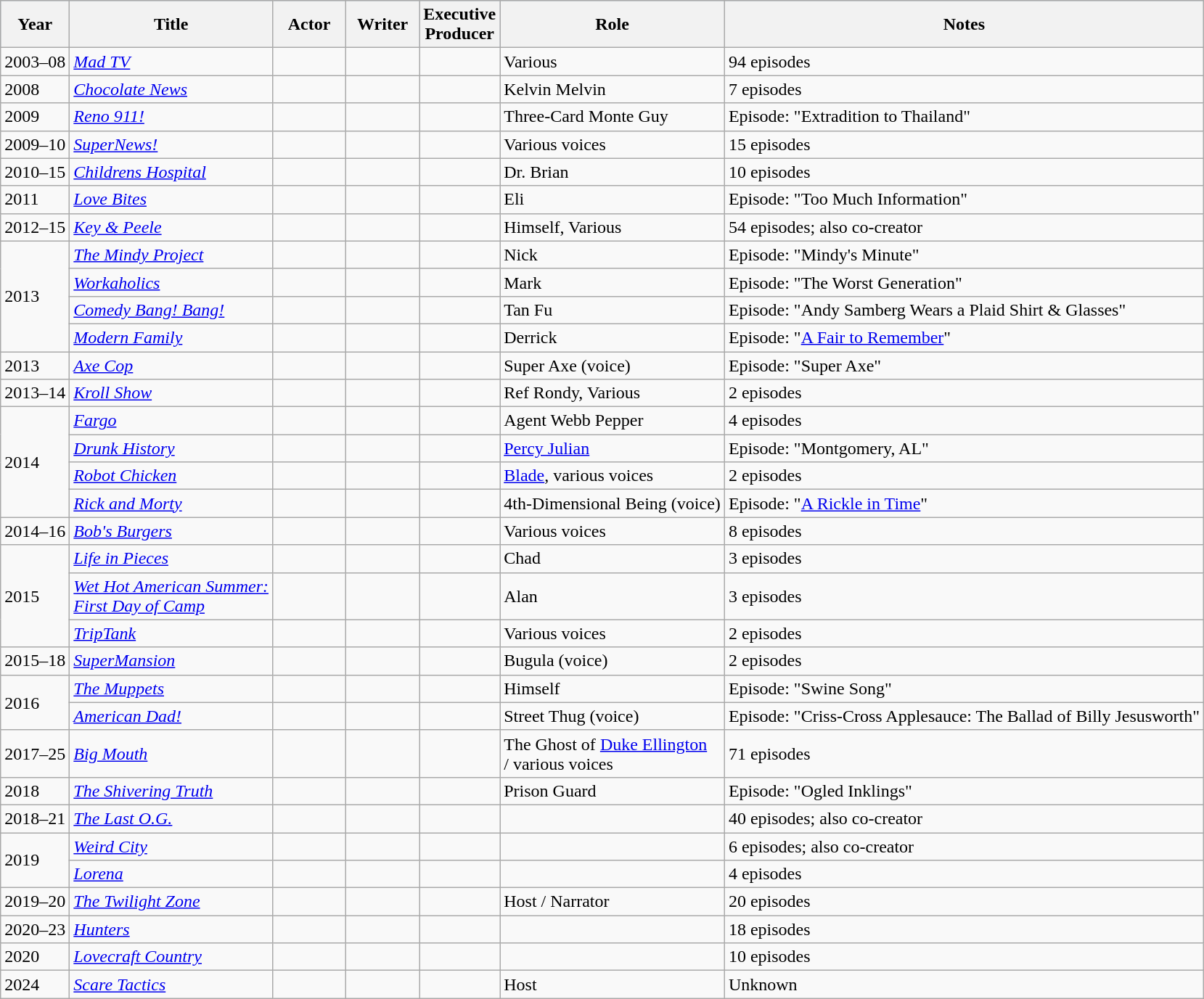<table class="wikitable sortable unsortable">
<tr style="background:#b0c4de; text-align:center;">
<th>Year</th>
<th>Title</th>
<th width=60>Actor</th>
<th width=60>Writer</th>
<th width=60>Executive Producer</th>
<th>Role</th>
<th>Notes</th>
</tr>
<tr>
<td>2003–08</td>
<td><em><a href='#'>Mad TV</a></em></td>
<td></td>
<td></td>
<td></td>
<td>Various</td>
<td>94 episodes</td>
</tr>
<tr>
<td>2008</td>
<td><em><a href='#'>Chocolate News</a></em></td>
<td></td>
<td></td>
<td></td>
<td>Kelvin Melvin</td>
<td>7 episodes</td>
</tr>
<tr>
<td>2009</td>
<td><em><a href='#'>Reno 911!</a></em></td>
<td></td>
<td></td>
<td></td>
<td>Three-Card Monte Guy</td>
<td>Episode: "Extradition to Thailand"</td>
</tr>
<tr>
<td>2009–10</td>
<td><em><a href='#'>SuperNews!</a></em></td>
<td></td>
<td></td>
<td></td>
<td>Various voices</td>
<td>15 episodes</td>
</tr>
<tr>
<td>2010–15</td>
<td><em><a href='#'>Childrens Hospital</a></em></td>
<td></td>
<td></td>
<td></td>
<td>Dr. Brian</td>
<td>10 episodes</td>
</tr>
<tr>
<td>2011</td>
<td><em><a href='#'>Love Bites</a></em></td>
<td></td>
<td></td>
<td></td>
<td>Eli</td>
<td>Episode: "Too Much Information"</td>
</tr>
<tr>
<td>2012–15</td>
<td><em><a href='#'>Key & Peele</a></em></td>
<td></td>
<td></td>
<td></td>
<td>Himself, Various</td>
<td>54 episodes; also co-creator</td>
</tr>
<tr>
<td rowspan=4>2013</td>
<td><em><a href='#'>The Mindy Project</a></em></td>
<td></td>
<td></td>
<td></td>
<td>Nick</td>
<td>Episode: "Mindy's Minute"</td>
</tr>
<tr>
<td><em><a href='#'>Workaholics</a></em></td>
<td></td>
<td></td>
<td></td>
<td>Mark</td>
<td>Episode: "The Worst Generation"</td>
</tr>
<tr>
<td><em><a href='#'>Comedy Bang! Bang!</a></em></td>
<td></td>
<td></td>
<td></td>
<td>Tan Fu</td>
<td>Episode: "Andy Samberg Wears a Plaid Shirt & Glasses"</td>
</tr>
<tr>
<td><em><a href='#'>Modern Family</a></em></td>
<td></td>
<td></td>
<td></td>
<td>Derrick</td>
<td>Episode: "<a href='#'>A Fair to Remember</a>"</td>
</tr>
<tr>
<td>2013</td>
<td><em><a href='#'>Axe Cop</a></em></td>
<td></td>
<td></td>
<td></td>
<td>Super Axe (voice)</td>
<td>Episode: "Super Axe"</td>
</tr>
<tr>
<td>2013–14</td>
<td><em><a href='#'>Kroll Show</a></em></td>
<td></td>
<td></td>
<td></td>
<td>Ref Rondy, Various</td>
<td>2 episodes</td>
</tr>
<tr>
<td rowspan=4>2014</td>
<td><em><a href='#'>Fargo</a></em></td>
<td></td>
<td></td>
<td></td>
<td>Agent Webb Pepper</td>
<td>4 episodes</td>
</tr>
<tr>
<td><em><a href='#'>Drunk History</a></em></td>
<td></td>
<td></td>
<td></td>
<td><a href='#'>Percy Julian</a></td>
<td>Episode: "Montgomery, AL"</td>
</tr>
<tr>
<td><em><a href='#'>Robot Chicken</a></em></td>
<td></td>
<td></td>
<td></td>
<td><a href='#'>Blade</a>, various voices</td>
<td>2 episodes</td>
</tr>
<tr>
<td><em><a href='#'>Rick and Morty</a></em></td>
<td></td>
<td></td>
<td></td>
<td>4th-Dimensional Being (voice)</td>
<td>Episode: "<a href='#'>A Rickle in Time</a>"</td>
</tr>
<tr>
<td>2014–16</td>
<td><em><a href='#'>Bob's Burgers</a></em></td>
<td></td>
<td></td>
<td></td>
<td>Various voices</td>
<td>8 episodes</td>
</tr>
<tr>
<td rowspan=3>2015</td>
<td><em><a href='#'>Life in Pieces</a></em></td>
<td></td>
<td></td>
<td></td>
<td>Chad</td>
<td>3 episodes</td>
</tr>
<tr>
<td><em><a href='#'>Wet Hot American Summer: <br> First Day of Camp</a></em></td>
<td></td>
<td></td>
<td></td>
<td>Alan</td>
<td>3 episodes</td>
</tr>
<tr>
<td><em><a href='#'>TripTank</a></em></td>
<td></td>
<td></td>
<td></td>
<td>Various voices</td>
<td>2 episodes</td>
</tr>
<tr>
<td>2015–18</td>
<td><em><a href='#'>SuperMansion</a></em></td>
<td></td>
<td></td>
<td></td>
<td>Bugula (voice)</td>
<td>2 episodes</td>
</tr>
<tr>
<td rowspan=2>2016</td>
<td><em><a href='#'>The Muppets</a></em></td>
<td></td>
<td></td>
<td></td>
<td>Himself</td>
<td>Episode: "Swine Song"</td>
</tr>
<tr>
<td><em><a href='#'>American Dad!</a></em></td>
<td></td>
<td></td>
<td></td>
<td>Street Thug (voice)</td>
<td>Episode: "Criss-Cross Applesauce: The Ballad of Billy Jesusworth"</td>
</tr>
<tr>
<td>2017–25</td>
<td><em><a href='#'>Big Mouth</a></em></td>
<td></td>
<td></td>
<td></td>
<td>The Ghost of <a href='#'>Duke Ellington</a> <br> / various voices</td>
<td>71 episodes</td>
</tr>
<tr>
<td>2018</td>
<td><em><a href='#'>The Shivering Truth</a></em></td>
<td></td>
<td></td>
<td></td>
<td>Prison Guard</td>
<td>Episode: "Ogled Inklings"</td>
</tr>
<tr>
<td>2018–21</td>
<td><em><a href='#'>The Last O.G.</a></em></td>
<td></td>
<td></td>
<td></td>
<td></td>
<td>40 episodes; also co-creator</td>
</tr>
<tr>
<td rowspan=2>2019</td>
<td><em><a href='#'>Weird City</a></em></td>
<td></td>
<td></td>
<td></td>
<td></td>
<td>6 episodes; also co-creator</td>
</tr>
<tr>
<td><em><a href='#'>Lorena</a></em></td>
<td></td>
<td></td>
<td></td>
<td></td>
<td>4 episodes</td>
</tr>
<tr>
<td>2019–20</td>
<td><em><a href='#'>The Twilight Zone</a></em></td>
<td></td>
<td></td>
<td></td>
<td>Host / Narrator</td>
<td>20 episodes</td>
</tr>
<tr>
<td>2020–23</td>
<td><em><a href='#'>Hunters</a></em></td>
<td></td>
<td></td>
<td></td>
<td></td>
<td>18 episodes</td>
</tr>
<tr>
<td>2020</td>
<td><em><a href='#'>Lovecraft Country</a></em></td>
<td></td>
<td></td>
<td></td>
<td></td>
<td>10 episodes</td>
</tr>
<tr>
<td>2024</td>
<td><em><a href='#'>Scare Tactics</a></em></td>
<td></td>
<td></td>
<td></td>
<td>Host</td>
<td>Unknown</td>
</tr>
</table>
